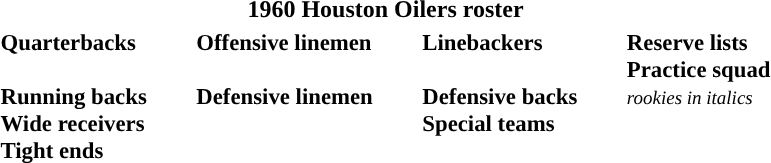<table class="toccolours" style="text-align: left;">
<tr>
<th colspan="7" style="text-align:center; "><strong>1960 Houston Oilers roster</strong></th>
</tr>
<tr>
<td style="font-size: 95%;" valign="top"><strong>Quarterbacks</strong><br>

<br><strong>Running backs</strong>


 

 
<br><strong>Wide receivers</strong> 



<br><strong>Tight ends</strong> 

</td>
<td style="width: 25px;"></td>
<td style="font-size: 95%;" valign="top"><strong>Offensive linemen</strong><br>







<br><strong>Defensive linemen</strong></td>
<td style="width: 25px;"></td>
<td style="font-size: 95%;" valign="top"><strong>Linebackers</strong><br> 
 
<br><strong>Defensive backs</strong> 
 





<br><strong>Special teams</strong></td>
<td style="width: 25px;"></td>
<td style="font-size: 95%;" valign="top"><strong>Reserve lists</strong><br><strong>Practice squad</strong><br><small><em>rookies in italics</em></small><br></td>
</tr>
<tr>
</tr>
</table>
